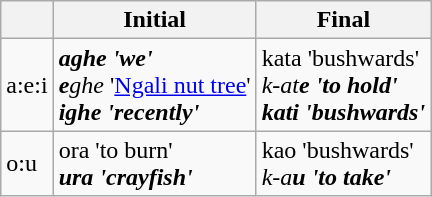<table class="wikitable">
<tr>
<th></th>
<th>Initial</th>
<th>Final</th>
</tr>
<tr>
<td>a:e:i</td>
<td><strong><em>a<strong>ghe<em> 'we'<br></em></strong>e</strong>ghe</em> '<a href='#'>Ngali nut tree</a>'<br><strong><em>i<strong>ghe<em> 'recently'</td>
<td></em>kat</strong>a</em></strong> 'bushwards'<br><em>k-at<strong>e<strong><em> 'to hold'<br>kat</strong>i<strong> 'bushwards'</td>
</tr>
<tr>
<td>o:u</td>
<td></em></strong>o</strong>ra</em> 'to burn'<br><strong><em>u<strong>ra<em> 'crayfish'</td>
<td></em>ka</strong>o</em></strong> 'bushwards'<br><em>k-a<strong>u<strong><em> 'to take'</td>
</tr>
</table>
